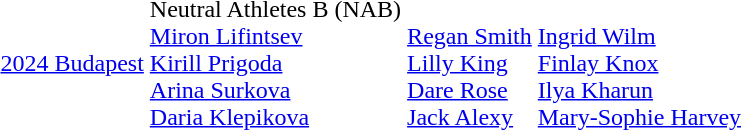<table>
<tr>
<td><a href='#'>2024 Budapest</a></td>
<td> Neutral Athletes B (NAB)<br><a href='#'>Miron Lifintsev</a><br><a href='#'>Kirill Prigoda</a><br><a href='#'>Arina Surkova</a><br><a href='#'>Daria Klepikova</a></td>
<td><br><a href='#'>Regan Smith</a><br><a href='#'>Lilly King</a><br><a href='#'>Dare Rose</a><br><a href='#'>Jack Alexy</a></td>
<td><br><a href='#'>Ingrid Wilm</a><br><a href='#'>Finlay Knox</a><br><a href='#'>Ilya Kharun</a><br><a href='#'>Mary-Sophie Harvey</a></td>
</tr>
</table>
